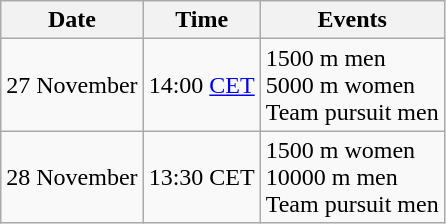<table class="wikitable" border="1">
<tr>
<th>Date</th>
<th>Time</th>
<th>Events</th>
</tr>
<tr>
<td>27 November</td>
<td>14:00 <a href='#'>CET</a></td>
<td>1500 m men<br>5000 m women<br>Team pursuit men</td>
</tr>
<tr>
<td>28 November</td>
<td>13:30 CET</td>
<td>1500 m women<br>10000 m men<br>Team pursuit men</td>
</tr>
</table>
